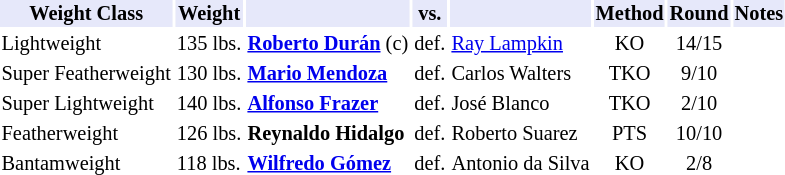<table class="toccolours" style="font-size: 85%;">
<tr>
<th style="background:#e6e8fa; color:#000; text-align:center;">Weight Class</th>
<th style="background:#e6e8fa; color:#000; text-align:center;">Weight</th>
<th style="background:#e6e8fa; color:#000; text-align:center;"></th>
<th style="background:#e6e8fa; color:#000; text-align:center;">vs.</th>
<th style="background:#e6e8fa; color:#000; text-align:center;"></th>
<th style="background:#e6e8fa; color:#000; text-align:center;">Method</th>
<th style="background:#e6e8fa; color:#000; text-align:center;">Round</th>
<th style="background:#e6e8fa; color:#000; text-align:center;">Notes</th>
</tr>
<tr>
<td>Lightweight</td>
<td>135 lbs.</td>
<td><strong><a href='#'>Roberto Durán</a></strong> (c)</td>
<td>def.</td>
<td><a href='#'>Ray Lampkin</a></td>
<td align=center>KO</td>
<td align=center>14/15</td>
<td></td>
</tr>
<tr>
<td>Super Featherweight</td>
<td>130 lbs.</td>
<td><strong><a href='#'>Mario Mendoza</a></strong></td>
<td>def.</td>
<td>Carlos Walters</td>
<td align=center>TKO</td>
<td align=center>9/10</td>
</tr>
<tr>
<td>Super Lightweight</td>
<td>140 lbs.</td>
<td><strong><a href='#'>Alfonso Frazer</a></strong></td>
<td>def.</td>
<td>José Blanco</td>
<td align=center>TKO</td>
<td align=center>2/10</td>
</tr>
<tr>
<td>Featherweight</td>
<td>126 lbs.</td>
<td><strong>Reynaldo Hidalgo</strong></td>
<td>def.</td>
<td>Roberto Suarez</td>
<td align=center>PTS</td>
<td align=center>10/10</td>
</tr>
<tr>
<td>Bantamweight</td>
<td>118 lbs.</td>
<td><strong><a href='#'>Wilfredo Gómez</a></strong></td>
<td>def.</td>
<td>Antonio da Silva</td>
<td align=center>KO</td>
<td align=center>2/8</td>
</tr>
</table>
